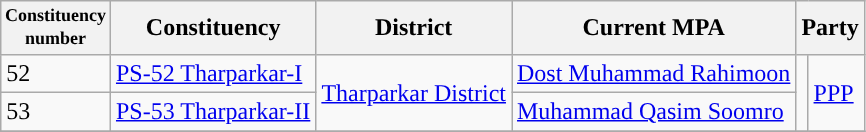<table class="wikitable">
<tr>
<th width="50px" style="font-size:75%">Constituency number</th>
<th>Constituency</th>
<th>District</th>
<th>Current MPA</th>
<th colspan="2">Party</th>
</tr>
<tr>
<td>52</td>
<td><a href='#'>PS-52 Tharparkar-I</a></td>
<td rowspan="2"><a href='#'>Tharparkar District</a></td>
<td><a href='#'>Dost Muhammad Rahimoon</a></td>
<td rowspan="2"></td>
<td rowspan="2"><a href='#'>PPP</a></td>
</tr>
<tr>
<td>53</td>
<td><a href='#'>PS-53 Tharparkar-II</a></td>
<td><a href='#'>Muhammad Qasim Soomro</a></td>
</tr>
<tr>
</tr>
</table>
